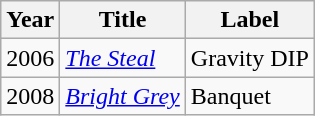<table class="wikitable">
<tr>
<th>Year</th>
<th>Title</th>
<th>Label</th>
</tr>
<tr>
<td>2006</td>
<td><em><a href='#'>The Steal</a></em></td>
<td>Gravity DIP</td>
</tr>
<tr>
<td>2008</td>
<td><em><a href='#'>Bright Grey</a></em></td>
<td>Banquet</td>
</tr>
</table>
